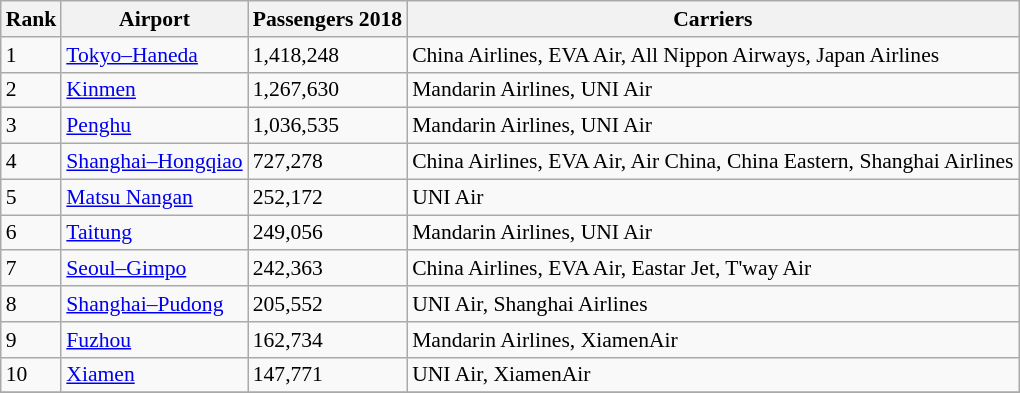<table class="wikitable sortable" style= "font-size: 90%;">
<tr>
<th>Rank</th>
<th>Airport</th>
<th>Passengers 2018</th>
<th>Carriers</th>
</tr>
<tr>
<td>1</td>
<td> <a href='#'>Tokyo–Haneda</a></td>
<td>1,418,248</td>
<td>China Airlines, EVA Air, All Nippon Airways, Japan Airlines</td>
</tr>
<tr>
<td>2</td>
<td> <a href='#'>Kinmen</a></td>
<td>1,267,630</td>
<td>Mandarin Airlines, UNI Air</td>
</tr>
<tr>
<td>3</td>
<td> <a href='#'>Penghu</a></td>
<td>1,036,535</td>
<td>Mandarin Airlines, UNI Air</td>
</tr>
<tr>
<td>4</td>
<td> <a href='#'>Shanghai–Hongqiao</a></td>
<td>727,278</td>
<td>China Airlines, EVA Air, Air China, China Eastern, Shanghai Airlines</td>
</tr>
<tr>
<td>5</td>
<td> <a href='#'>Matsu Nangan</a></td>
<td>252,172</td>
<td>UNI Air</td>
</tr>
<tr>
<td>6</td>
<td> <a href='#'>Taitung</a></td>
<td>249,056</td>
<td>Mandarin Airlines, UNI Air</td>
</tr>
<tr>
<td>7</td>
<td> <a href='#'>Seoul–Gimpo</a></td>
<td>242,363</td>
<td>China Airlines, EVA Air, Eastar Jet, T'way Air</td>
</tr>
<tr>
<td>8</td>
<td> <a href='#'>Shanghai–Pudong</a></td>
<td>205,552</td>
<td>UNI Air, Shanghai Airlines</td>
</tr>
<tr>
<td>9</td>
<td> <a href='#'>Fuzhou</a></td>
<td>162,734</td>
<td>Mandarin Airlines, XiamenAir</td>
</tr>
<tr>
<td>10</td>
<td> <a href='#'>Xiamen</a></td>
<td>147,771</td>
<td>UNI Air, XiamenAir</td>
</tr>
<tr>
</tr>
</table>
